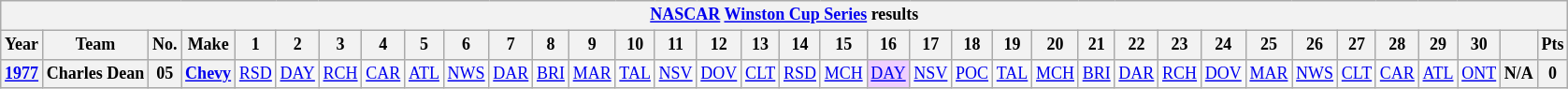<table class="wikitable" style="text-align:center; font-size:75%">
<tr>
<th colspan=45><a href='#'>NASCAR</a> <a href='#'>Winston Cup Series</a> results</th>
</tr>
<tr>
<th>Year</th>
<th>Team</th>
<th>No.</th>
<th>Make</th>
<th>1</th>
<th>2</th>
<th>3</th>
<th>4</th>
<th>5</th>
<th>6</th>
<th>7</th>
<th>8</th>
<th>9</th>
<th>10</th>
<th>11</th>
<th>12</th>
<th>13</th>
<th>14</th>
<th>15</th>
<th>16</th>
<th>17</th>
<th>18</th>
<th>19</th>
<th>20</th>
<th>21</th>
<th>22</th>
<th>23</th>
<th>24</th>
<th>25</th>
<th>26</th>
<th>27</th>
<th>28</th>
<th>29</th>
<th>30</th>
<th></th>
<th>Pts</th>
</tr>
<tr>
<th><a href='#'>1977</a></th>
<th>Charles Dean</th>
<th>05</th>
<th><a href='#'>Chevy</a></th>
<td><a href='#'>RSD</a></td>
<td><a href='#'>DAY</a></td>
<td><a href='#'>RCH</a></td>
<td><a href='#'>CAR</a></td>
<td><a href='#'>ATL</a></td>
<td><a href='#'>NWS</a></td>
<td><a href='#'>DAR</a></td>
<td><a href='#'>BRI</a></td>
<td><a href='#'>MAR</a></td>
<td><a href='#'>TAL</a></td>
<td><a href='#'>NSV</a></td>
<td><a href='#'>DOV</a></td>
<td><a href='#'>CLT</a></td>
<td><a href='#'>RSD</a></td>
<td><a href='#'>MCH</a></td>
<td style="background:#EFCFFF;"><a href='#'>DAY</a><br></td>
<td><a href='#'>NSV</a></td>
<td><a href='#'>POC</a></td>
<td><a href='#'>TAL</a></td>
<td><a href='#'>MCH</a></td>
<td><a href='#'>BRI</a></td>
<td><a href='#'>DAR</a></td>
<td><a href='#'>RCH</a></td>
<td><a href='#'>DOV</a></td>
<td><a href='#'>MAR</a></td>
<td><a href='#'>NWS</a></td>
<td><a href='#'>CLT</a></td>
<td><a href='#'>CAR</a></td>
<td><a href='#'>ATL</a></td>
<td><a href='#'>ONT</a></td>
<th>N/A</th>
<th>0</th>
</tr>
</table>
